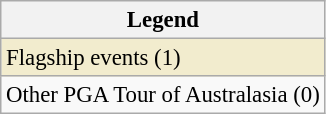<table class="wikitable" style="font-size:95%;">
<tr>
<th>Legend</th>
</tr>
<tr style="background:#f2ecce;">
<td>Flagship events (1)</td>
</tr>
<tr>
<td>Other PGA Tour of Australasia (0)</td>
</tr>
</table>
